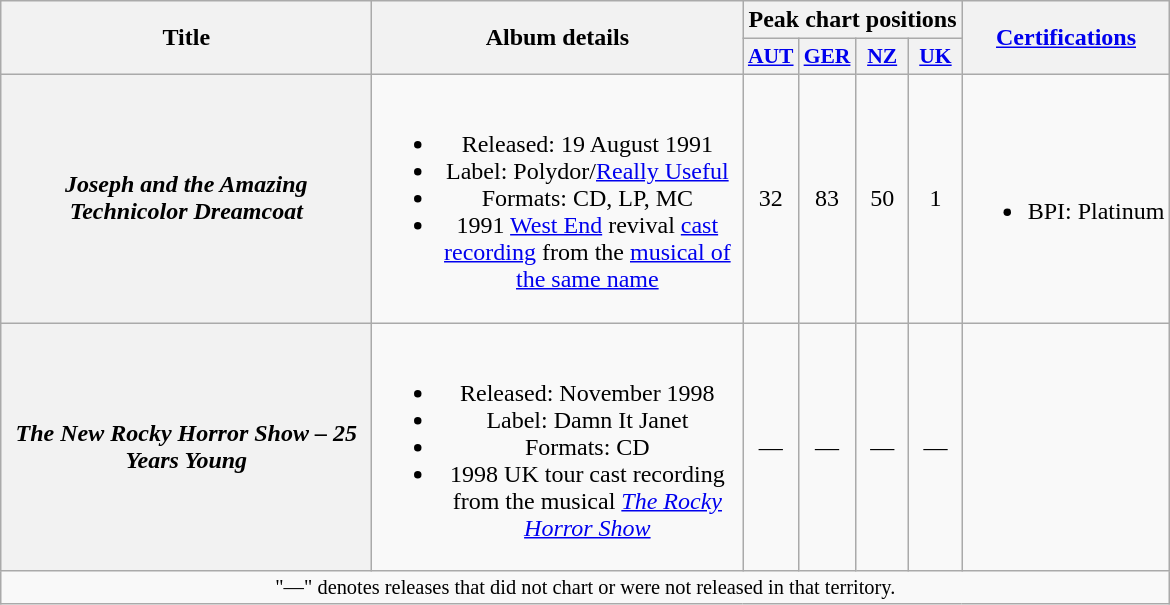<table class="wikitable plainrowheaders" style="text-align:center;">
<tr>
<th scope="col" rowspan="2" style="width:15em;">Title</th>
<th scope="col" rowspan="2" style="width:15em;">Album details</th>
<th colspan="4">Peak chart positions</th>
<th rowspan="2"><a href='#'>Certifications</a></th>
</tr>
<tr>
<th scope="col" style="width:2em;font-size:90%;"><a href='#'>AUT</a><br></th>
<th scope="col" style="width:2em;font-size:90%;"><a href='#'>GER</a><br></th>
<th scope="col" style="width:2em;font-size:90%;"><a href='#'>NZ</a><br></th>
<th scope="col" style="width:2em;font-size:90%;"><a href='#'>UK</a><br></th>
</tr>
<tr>
<th scope="row"><em>Joseph and the Amazing Technicolor Dreamcoat</em></th>
<td><br><ul><li>Released: 19 August 1991</li><li>Label: Polydor/<a href='#'>Really Useful</a></li><li>Formats: CD, LP, MC</li><li>1991 <a href='#'>West End</a> revival <a href='#'>cast recording</a> from the <a href='#'>musical of the same name</a></li></ul></td>
<td>32</td>
<td>83</td>
<td>50</td>
<td>1</td>
<td><br><ul><li>BPI: Platinum</li></ul></td>
</tr>
<tr>
<th scope="row"><em>The New Rocky Horror Show – 25 Years Young</em></th>
<td><br><ul><li>Released: November 1998</li><li>Label: Damn It Janet</li><li>Formats: CD</li><li>1998 UK tour cast recording from the musical <em><a href='#'>The Rocky Horror Show</a></em></li></ul></td>
<td>—</td>
<td>—</td>
<td>—</td>
<td>—</td>
<td></td>
</tr>
<tr>
<td colspan="7" style="font-size:85%">"—" denotes releases that did not chart or were not released in that territory.</td>
</tr>
</table>
